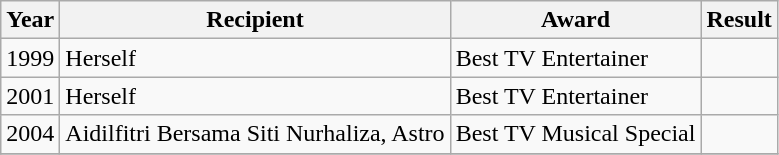<table class="wikitable">
<tr>
<th>Year</th>
<th>Recipient</th>
<th>Award</th>
<th>Result</th>
</tr>
<tr>
<td>1999</td>
<td>Herself</td>
<td>Best TV Entertainer</td>
<td></td>
</tr>
<tr>
<td>2001</td>
<td>Herself</td>
<td>Best TV Entertainer</td>
<td></td>
</tr>
<tr>
<td>2004</td>
<td>Aidilfitri Bersama Siti Nurhaliza, Astro</td>
<td>Best TV Musical Special</td>
<td></td>
</tr>
<tr>
</tr>
</table>
